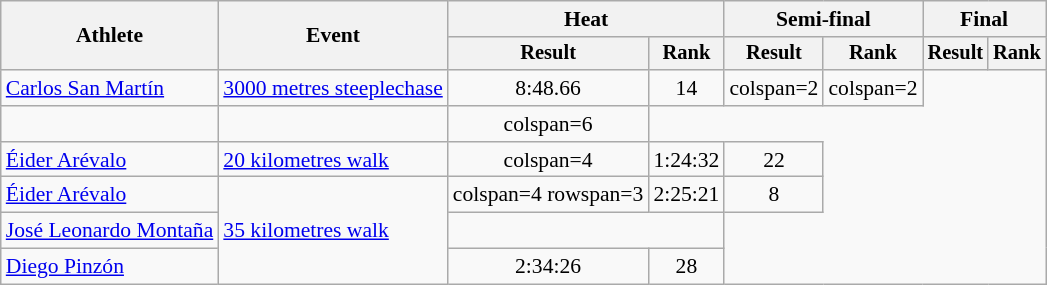<table class="wikitable" style="font-size:90%">
<tr>
<th rowspan="2">Athlete</th>
<th rowspan="2">Event</th>
<th colspan="2">Heat</th>
<th colspan="2">Semi-final</th>
<th colspan="2">Final</th>
</tr>
<tr style="font-size:95%">
<th>Result</th>
<th>Rank</th>
<th>Result</th>
<th>Rank</th>
<th>Result</th>
<th>Rank</th>
</tr>
<tr align=center>
<td align=left><a href='#'>Carlos San Martín</a></td>
<td align=left><a href='#'>3000 metres steeplechase</a></td>
<td>8:48.66</td>
<td>14</td>
<td>colspan=2 </td>
<td>colspan=2 </td>
</tr>
<tr align=center>
<td></td>
<td></td>
<td>colspan=6 </td>
</tr>
<tr align=center>
<td align=left><a href='#'>Éider Arévalo</a></td>
<td align=left><a href='#'>20 kilometres walk</a></td>
<td>colspan=4 </td>
<td>1:24:32</td>
<td>22</td>
</tr>
<tr align=center>
<td align=left><a href='#'>Éider Arévalo</a></td>
<td rowspan=3 align=left><a href='#'>35 kilometres walk</a></td>
<td>colspan=4 rowspan=3 </td>
<td>2:25:21 <strong></strong></td>
<td>8</td>
</tr>
<tr align=center>
<td align=left><a href='#'>José Leonardo Montaña</a></td>
<td colspan=2><strong></strong></td>
</tr>
<tr align=center>
<td align=left><a href='#'>Diego Pinzón</a></td>
<td>2:34:26 <strong></strong></td>
<td>28</td>
</tr>
</table>
